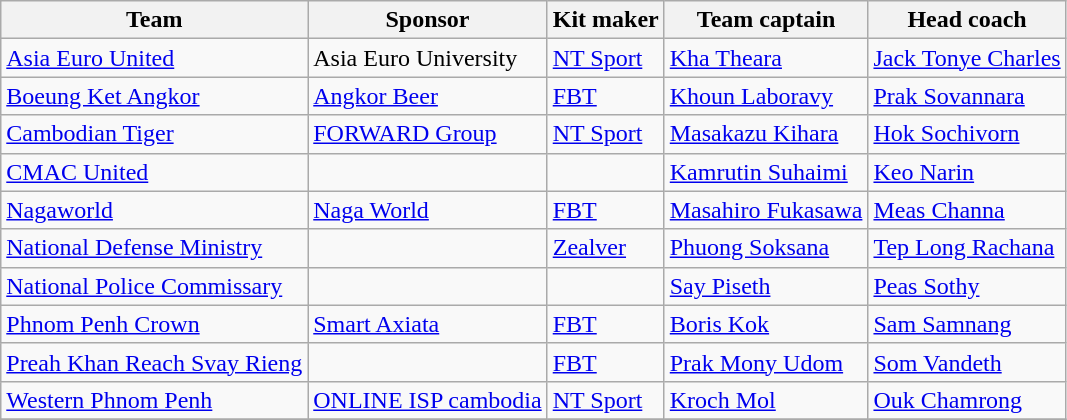<table class="wikitable sortable" style="text-align: left;">
<tr>
<th>Team</th>
<th>Sponsor</th>
<th>Kit maker</th>
<th>Team captain</th>
<th>Head coach</th>
</tr>
<tr>
<td><a href='#'>Asia Euro United</a></td>
<td>Asia Euro University</td>
<td><a href='#'>NT Sport</a></td>
<td> <a href='#'>Kha Theara</a></td>
<td> <a href='#'>Jack Tonye Charles</a></td>
</tr>
<tr>
<td><a href='#'>Boeung Ket Angkor</a></td>
<td><a href='#'>Angkor Beer</a></td>
<td><a href='#'>FBT</a></td>
<td> <a href='#'>Khoun Laboravy</a></td>
<td> <a href='#'>Prak Sovannara</a></td>
</tr>
<tr>
<td><a href='#'>Cambodian Tiger</a></td>
<td><a href='#'>FORWARD Group</a></td>
<td><a href='#'>NT Sport</a></td>
<td> <a href='#'>Masakazu Kihara</a></td>
<td> <a href='#'>Hok Sochivorn</a></td>
</tr>
<tr>
<td><a href='#'>CMAC United</a></td>
<td></td>
<td></td>
<td> <a href='#'>Kamrutin Suhaimi</a></td>
<td> <a href='#'>Keo Narin</a></td>
</tr>
<tr>
<td><a href='#'>Nagaworld</a></td>
<td><a href='#'>Naga World</a></td>
<td><a href='#'>FBT</a></td>
<td> <a href='#'>Masahiro Fukasawa</a></td>
<td> <a href='#'>Meas Channa</a></td>
</tr>
<tr>
<td><a href='#'>National Defense Ministry</a></td>
<td></td>
<td><a href='#'>Zealver</a></td>
<td> <a href='#'>Phuong Soksana</a></td>
<td> <a href='#'>Tep Long Rachana</a></td>
</tr>
<tr>
<td><a href='#'>National Police Commissary</a></td>
<td></td>
<td></td>
<td> <a href='#'>Say Piseth</a></td>
<td> <a href='#'>Peas Sothy</a></td>
</tr>
<tr>
<td><a href='#'>Phnom Penh Crown</a></td>
<td><a href='#'>Smart Axiata</a></td>
<td><a href='#'>FBT</a></td>
<td> <a href='#'>Boris Kok</a></td>
<td> <a href='#'>Sam Samnang</a></td>
</tr>
<tr>
<td><a href='#'>Preah Khan Reach Svay Rieng</a></td>
<td></td>
<td><a href='#'>FBT</a></td>
<td> <a href='#'>Prak Mony Udom</a></td>
<td> <a href='#'>Som Vandeth</a></td>
</tr>
<tr>
<td><a href='#'>Western Phnom Penh</a></td>
<td><a href='#'>ONLINE ISP cambodia</a></td>
<td><a href='#'>NT Sport</a></td>
<td> <a href='#'>Kroch Mol</a></td>
<td> <a href='#'>Ouk Chamrong</a></td>
</tr>
<tr>
</tr>
</table>
